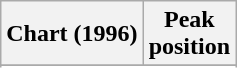<table class="wikitable sortable">
<tr>
<th align="left">Chart (1996)</th>
<th align="center">Peak<br>position</th>
</tr>
<tr>
</tr>
<tr>
</tr>
</table>
